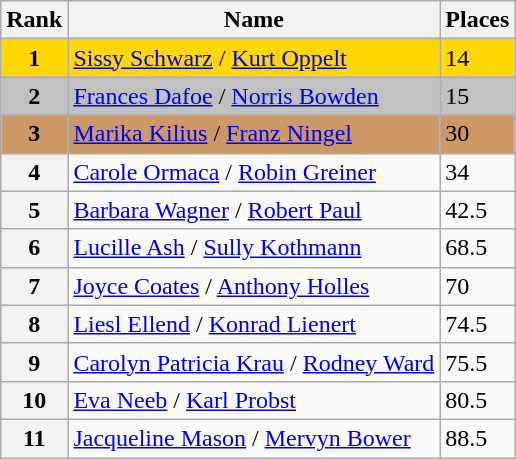<table class="wikitable">
<tr>
<th>Rank</th>
<th>Name</th>
<th>Places</th>
</tr>
<tr bgcolor=gold>
<td align=center><strong>1</strong></td>
<td> <a href='#'>Sissy Schwarz</a> / <a href='#'>Kurt Oppelt</a></td>
<td>14</td>
</tr>
<tr bgcolor=silver>
<td align=center><strong>2</strong></td>
<td> <a href='#'>Frances Dafoe</a> / <a href='#'>Norris Bowden</a></td>
<td>15</td>
</tr>
<tr bgcolor=cc9966>
<td align=center><strong>3</strong></td>
<td> <a href='#'>Marika Kilius</a> / <a href='#'>Franz Ningel</a></td>
<td>30</td>
</tr>
<tr>
<th>4</th>
<td> <a href='#'>Carole Ormaca</a> / <a href='#'>Robin Greiner</a></td>
<td>34</td>
</tr>
<tr>
<th>5</th>
<td> <a href='#'>Barbara Wagner</a> / <a href='#'>Robert Paul</a></td>
<td>42.5</td>
</tr>
<tr>
<th>6</th>
<td> <a href='#'>Lucille Ash</a> / <a href='#'>Sully Kothmann</a></td>
<td>68.5</td>
</tr>
<tr>
<th>7</th>
<td> <a href='#'>Joyce Coates</a> / <a href='#'>Anthony Holles</a></td>
<td>70</td>
</tr>
<tr>
<th>8</th>
<td> <a href='#'>Liesl Ellend</a> / <a href='#'>Konrad Lienert</a></td>
<td>74.5</td>
</tr>
<tr>
<th>9</th>
<td> <a href='#'>Carolyn Patricia Krau</a> / <a href='#'>Rodney Ward</a></td>
<td>75.5</td>
</tr>
<tr>
<th>10</th>
<td> <a href='#'>Eva Neeb</a> / <a href='#'>Karl Probst</a></td>
<td>80.5</td>
</tr>
<tr>
<th>11</th>
<td> <a href='#'>Jacqueline Mason</a> / <a href='#'>Mervyn Bower</a></td>
<td>88.5</td>
</tr>
</table>
